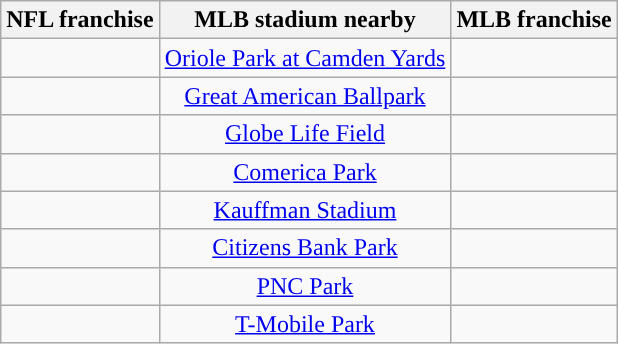<table class="wikitable" style="text-align:center;">
<tr>
<th>NFL franchise</th>
<th>MLB stadium nearby</th>
<th>MLB franchise</th>
</tr>
<tr>
<td><a href='#'></a></td>
<td><a href='#'>Oriole Park at Camden Yards</a></td>
<td><a href='#'></a></td>
</tr>
<tr>
<td><a href='#'></a></td>
<td><a href='#'>Great American Ballpark</a></td>
<td><a href='#'></a></td>
</tr>
<tr>
<td><a href='#'></a></td>
<td><a href='#'>Globe Life Field</a></td>
<td><a href='#'></a></td>
</tr>
<tr>
<td><a href='#'></a></td>
<td><a href='#'>Comerica Park</a></td>
<td><a href='#'></a></td>
</tr>
<tr>
<td><a href='#'></a></td>
<td><a href='#'>Kauffman Stadium</a></td>
<td><a href='#'></a></td>
</tr>
<tr>
<td><a href='#'></a></td>
<td><a href='#'>Citizens Bank Park</a></td>
<td><a href='#'></a></td>
</tr>
<tr>
<td><a href='#'></a></td>
<td><a href='#'>PNC Park</a></td>
<td><a href='#'></a></td>
</tr>
<tr>
<td><a href='#'></a></td>
<td><a href='#'>T-Mobile Park</a></td>
<td><a href='#'></a></td>
</tr>
</table>
